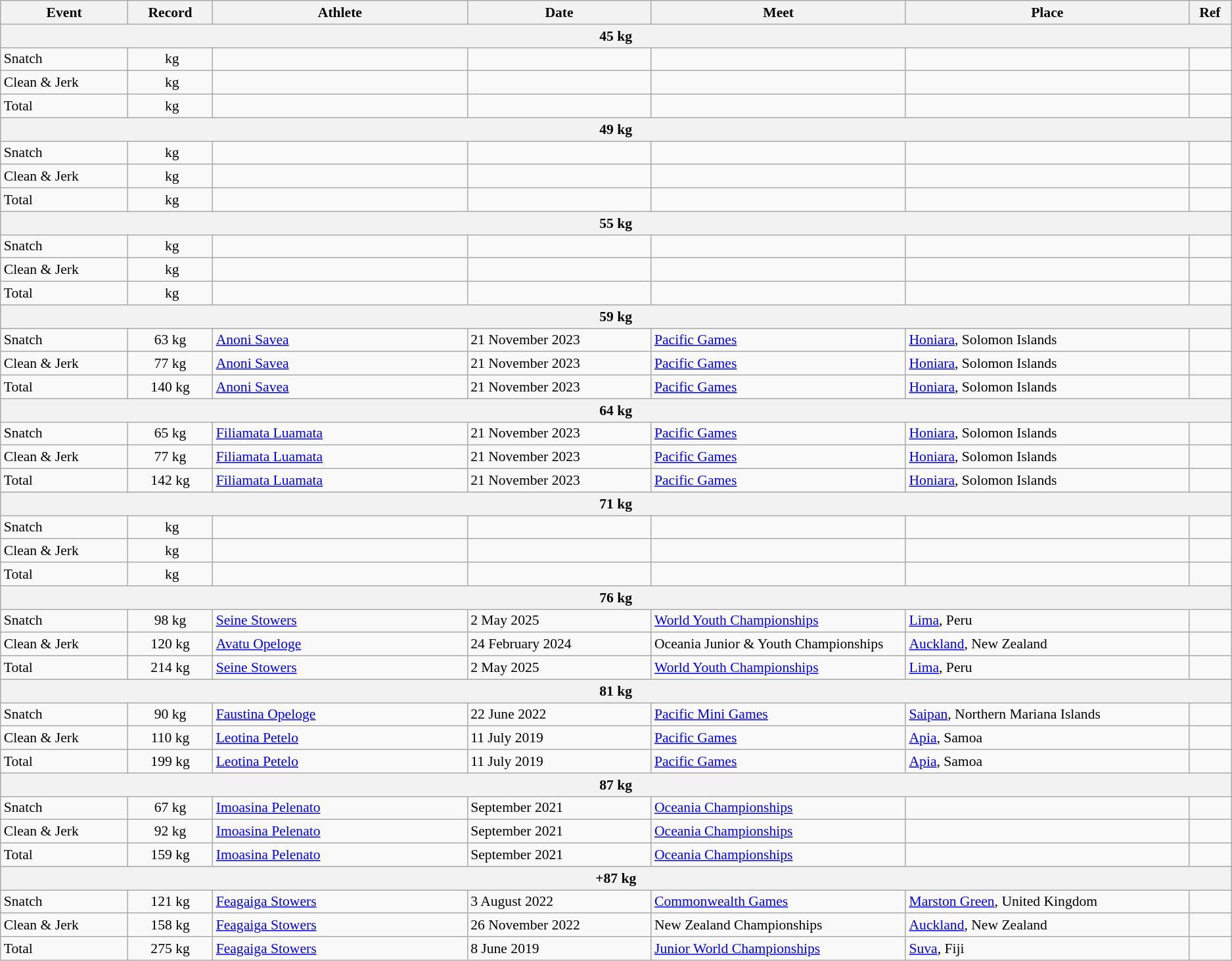<table class="wikitable" style="font-size:90%;">
<tr>
<th width=9%>Event</th>
<th width=6%>Record</th>
<th width=18%>Athlete</th>
<th width=13%>Date</th>
<th width=18%>Meet</th>
<th width=20%>Place</th>
<th width=3%>Ref</th>
</tr>
<tr bgcolor="#DDDDDD">
<th colspan=7>45 kg</th>
</tr>
<tr>
<td>Snatch</td>
<td align="center"> kg</td>
<td></td>
<td></td>
<td></td>
<td></td>
<td></td>
</tr>
<tr>
<td>Clean & Jerk</td>
<td align="center"> kg</td>
<td></td>
<td></td>
<td></td>
<td></td>
<td></td>
</tr>
<tr>
<td>Total</td>
<td align="center"> kg</td>
<td></td>
<td></td>
<td></td>
<td></td>
<td></td>
</tr>
<tr bgcolor="#DDDDDD">
<th colspan=7>49 kg</th>
</tr>
<tr>
<td>Snatch</td>
<td align="center"> kg</td>
<td></td>
<td></td>
<td></td>
<td></td>
<td></td>
</tr>
<tr>
<td>Clean & Jerk</td>
<td align="center"> kg</td>
<td></td>
<td></td>
<td></td>
<td></td>
<td></td>
</tr>
<tr>
<td>Total</td>
<td align="center"> kg</td>
<td></td>
<td></td>
<td></td>
<td></td>
<td></td>
</tr>
<tr bgcolor="#DDDDDD">
<th colspan=7>55 kg</th>
</tr>
<tr>
<td>Snatch</td>
<td align="center"> kg</td>
<td></td>
<td></td>
<td></td>
<td></td>
<td></td>
</tr>
<tr>
<td>Clean & Jerk</td>
<td align="center"> kg</td>
<td></td>
<td></td>
<td></td>
<td></td>
<td></td>
</tr>
<tr>
<td>Total</td>
<td align="center"> kg</td>
<td></td>
<td></td>
<td></td>
<td></td>
<td></td>
</tr>
<tr bgcolor="#DDDDDD">
<th colspan=7>59 kg</th>
</tr>
<tr>
<td>Snatch</td>
<td align="center">63 kg</td>
<td><a href='#'>Anoni Savea</a></td>
<td>21 November 2023</td>
<td><a href='#'>Pacific Games</a></td>
<td><a href='#'>Honiara</a>, Solomon Islands</td>
<td></td>
</tr>
<tr>
<td>Clean & Jerk</td>
<td align="center">77 kg</td>
<td><a href='#'>Anoni Savea</a></td>
<td>21 November 2023</td>
<td><a href='#'>Pacific Games</a></td>
<td><a href='#'>Honiara</a>, Solomon Islands</td>
<td></td>
</tr>
<tr>
<td>Total</td>
<td align="center">140 kg</td>
<td><a href='#'>Anoni Savea</a></td>
<td>21 November 2023</td>
<td><a href='#'>Pacific Games</a></td>
<td><a href='#'>Honiara</a>, Solomon Islands</td>
<td></td>
</tr>
<tr bgcolor="#DDDDDD">
<th colspan=7>64 kg</th>
</tr>
<tr>
<td>Snatch</td>
<td align="center">65 kg</td>
<td><a href='#'>Filiamata Luamata</a></td>
<td>21 November 2023</td>
<td><a href='#'>Pacific Games</a></td>
<td><a href='#'>Honiara</a>, Solomon Islands</td>
<td></td>
</tr>
<tr>
<td>Clean & Jerk</td>
<td align="center">77 kg</td>
<td><a href='#'>Filiamata Luamata</a></td>
<td>21 November 2023</td>
<td><a href='#'>Pacific Games</a></td>
<td><a href='#'>Honiara</a>, Solomon Islands</td>
<td></td>
</tr>
<tr>
<td>Total</td>
<td align="center">142 kg</td>
<td><a href='#'>Filiamata Luamata</a></td>
<td>21 November 2023</td>
<td><a href='#'>Pacific Games</a></td>
<td><a href='#'>Honiara</a>, Solomon Islands</td>
<td></td>
</tr>
<tr bgcolor="#DDDDDD">
<th colspan=7>71 kg</th>
</tr>
<tr>
<td>Snatch</td>
<td align="center"> kg</td>
<td></td>
<td></td>
<td></td>
<td></td>
<td></td>
</tr>
<tr>
<td>Clean & Jerk</td>
<td align="center"> kg</td>
<td></td>
<td></td>
<td></td>
<td></td>
<td></td>
</tr>
<tr>
<td>Total</td>
<td align="center"> kg</td>
<td></td>
<td></td>
<td></td>
<td></td>
<td></td>
</tr>
<tr bgcolor="#DDDDDD">
<th colspan=7>76 kg</th>
</tr>
<tr>
<td>Snatch</td>
<td align="center">98 kg</td>
<td><a href='#'>Seine Stowers</a></td>
<td>2 May 2025</td>
<td><a href='#'>World Youth Championships</a></td>
<td><a href='#'>Lima</a>, Peru</td>
<td></td>
</tr>
<tr>
<td>Clean & Jerk</td>
<td align="center">120 kg</td>
<td><a href='#'>Avatu Opeloge</a></td>
<td>24 February 2024</td>
<td>Oceania Junior & Youth Championships</td>
<td><a href='#'>Auckland</a>, New Zealand</td>
<td></td>
</tr>
<tr>
<td>Total</td>
<td align="center">214 kg</td>
<td><a href='#'>Seine Stowers</a></td>
<td>2 May 2025</td>
<td><a href='#'>World Youth Championships</a></td>
<td><a href='#'>Lima</a>, Peru</td>
<td></td>
</tr>
<tr bgcolor="#DDDDDD">
<th colspan=7>81 kg</th>
</tr>
<tr>
<td>Snatch</td>
<td align="center">90 kg</td>
<td><a href='#'>Faustina Opeloge</a></td>
<td>22 June 2022</td>
<td><a href='#'>Pacific Mini Games</a></td>
<td><a href='#'>Saipan</a>, Northern Mariana Islands</td>
<td></td>
</tr>
<tr>
<td>Clean & Jerk</td>
<td align="center">110 kg</td>
<td><a href='#'>Leotina Petelo</a></td>
<td>11 July 2019</td>
<td><a href='#'>Pacific Games</a></td>
<td><a href='#'>Apia</a>, Samoa</td>
<td></td>
</tr>
<tr>
<td>Total</td>
<td align="center">199 kg</td>
<td><a href='#'>Leotina Petelo</a></td>
<td>11 July 2019</td>
<td><a href='#'>Pacific Games</a></td>
<td><a href='#'>Apia</a>, Samoa</td>
<td></td>
</tr>
<tr bgcolor="#DDDDDD">
<th colspan=7>87 kg</th>
</tr>
<tr>
<td>Snatch</td>
<td align="center">67 kg</td>
<td><a href='#'>Imoasina Pelenato</a></td>
<td>September 2021</td>
<td><a href='#'>Oceania Championships</a></td>
<td></td>
<td></td>
</tr>
<tr>
<td>Clean & Jerk</td>
<td align="center">92 kg</td>
<td><a href='#'>Imoasina Pelenato</a></td>
<td>September 2021</td>
<td><a href='#'>Oceania Championships</a></td>
<td></td>
<td></td>
</tr>
<tr>
<td>Total</td>
<td align="center">159 kg</td>
<td><a href='#'>Imoasina Pelenato</a></td>
<td>September 2021</td>
<td><a href='#'>Oceania Championships</a></td>
<td></td>
<td></td>
</tr>
<tr bgcolor="#DDDDDD">
<th colspan=7>+87 kg</th>
</tr>
<tr>
<td>Snatch</td>
<td align="center">121 kg</td>
<td><a href='#'>Feagaiga Stowers</a></td>
<td>3 August 2022</td>
<td><a href='#'>Commonwealth Games</a></td>
<td><a href='#'>Marston Green</a>, United Kingdom</td>
<td></td>
</tr>
<tr>
<td>Clean & Jerk</td>
<td align="center">158 kg</td>
<td><a href='#'>Feagaiga Stowers</a></td>
<td>26 November 2022</td>
<td>New Zealand Championships</td>
<td><a href='#'>Auckland</a>, New Zealand</td>
<td></td>
</tr>
<tr>
<td>Total</td>
<td align="center">275 kg</td>
<td><a href='#'>Feagaiga Stowers</a></td>
<td>8 June 2019</td>
<td><a href='#'>Junior World Championships</a></td>
<td><a href='#'>Suva</a>, Fiji</td>
<td></td>
</tr>
</table>
